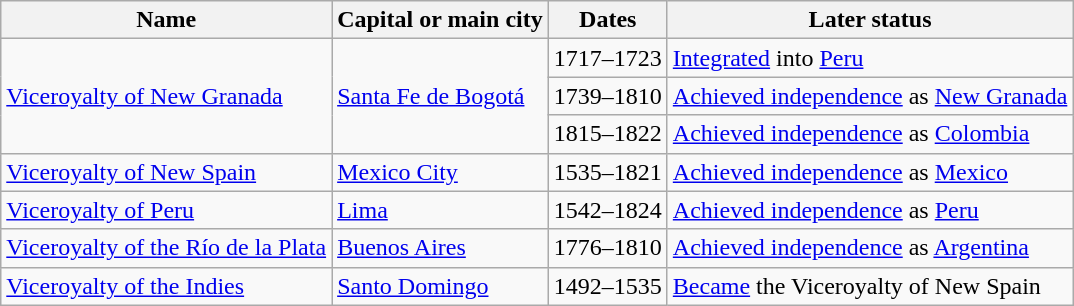<table class="wikitable">
<tr>
<th>Name</th>
<th>Capital or main city</th>
<th>Dates</th>
<th>Later status</th>
</tr>
<tr>
<td rowspan="3"><a href='#'>Viceroyalty of New Granada</a></td>
<td rowspan="3"><a href='#'>Santa Fe de Bogotá</a></td>
<td>1717–1723</td>
<td><a href='#'>Integrated</a> into <a href='#'>Peru</a></td>
</tr>
<tr>
<td>1739–1810</td>
<td><a href='#'>Achieved independence</a> as <a href='#'>New Granada</a></td>
</tr>
<tr>
<td>1815–1822</td>
<td><a href='#'>Achieved independence</a> as <a href='#'>Colombia</a></td>
</tr>
<tr>
<td><a href='#'>Viceroyalty of New Spain</a></td>
<td><a href='#'>Mexico City</a></td>
<td>1535–1821</td>
<td><a href='#'>Achieved independence</a> as <a href='#'>Mexico</a></td>
</tr>
<tr>
<td><a href='#'>Viceroyalty of Peru</a></td>
<td><a href='#'>Lima</a></td>
<td>1542–1824</td>
<td><a href='#'>Achieved independence</a> as <a href='#'>Peru</a></td>
</tr>
<tr>
<td><a href='#'>Viceroyalty of the Río de la Plata</a></td>
<td><a href='#'>Buenos Aires</a></td>
<td>1776–1810</td>
<td><a href='#'>Achieved independence</a> as <a href='#'>Argentina</a></td>
</tr>
<tr>
<td><a href='#'>Viceroyalty of the Indies</a></td>
<td><a href='#'>Santo Domingo</a></td>
<td>1492–1535</td>
<td><a href='#'>Became</a> the Viceroyalty of New Spain</td>
</tr>
</table>
